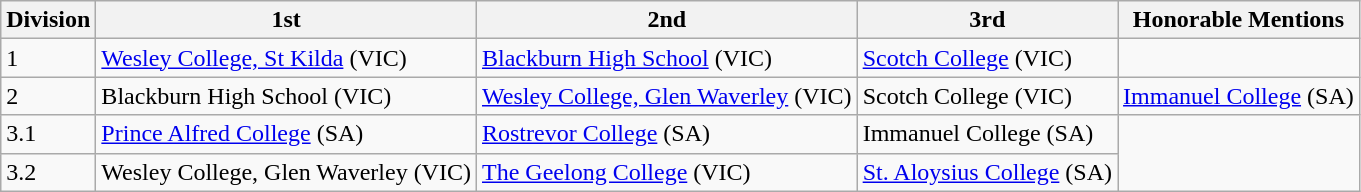<table class="wikitable">
<tr>
<th>Division</th>
<th>1st</th>
<th>2nd</th>
<th>3rd</th>
<th>Honorable Mentions</th>
</tr>
<tr>
<td>1</td>
<td><a href='#'>Wesley College, St Kilda</a> (VIC)</td>
<td><a href='#'>Blackburn High School</a> (VIC)</td>
<td><a href='#'>Scotch College</a> (VIC)</td>
</tr>
<tr>
<td>2</td>
<td>Blackburn High School (VIC)</td>
<td><a href='#'>Wesley College, Glen Waverley</a> (VIC)</td>
<td>Scotch College (VIC)</td>
<td><a href='#'>Immanuel College</a> (SA)</td>
</tr>
<tr>
<td>3.1</td>
<td><a href='#'>Prince Alfred College</a> (SA)</td>
<td><a href='#'>Rostrevor College</a> (SA)</td>
<td>Immanuel College (SA)</td>
</tr>
<tr>
<td>3.2</td>
<td>Wesley College, Glen Waverley (VIC)</td>
<td><a href='#'>The Geelong College</a> (VIC)</td>
<td><a href='#'>St. Aloysius College</a> (SA)</td>
</tr>
</table>
